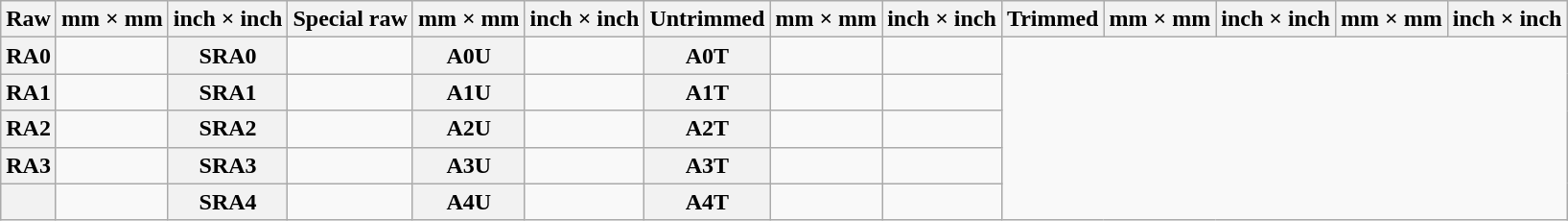<table class="wikitable">
<tr>
<th>Raw</th>
<th>mm × mm</th>
<th>inch × inch</th>
<th>Special raw</th>
<th>mm × mm</th>
<th>inch × inch</th>
<th>Untrimmed</th>
<th>mm × mm</th>
<th>inch × inch</th>
<th>Trimmed</th>
<th>mm × mm</th>
<th>inch × inch<br></th>
<th>mm × mm</th>
<th>inch × inch</th>
</tr>
<tr>
<th>RA0</th>
<td></td>
<th>SRA0</th>
<td></td>
<th>A0U</th>
<td></td>
<th>A0T</th>
<td></td>
<td></td>
</tr>
<tr>
<th>RA1</th>
<td></td>
<th>SRA1</th>
<td></td>
<th>A1U</th>
<td></td>
<th>A1T</th>
<td></td>
<td></td>
</tr>
<tr>
<th>RA2</th>
<td></td>
<th>SRA2</th>
<td></td>
<th>A2U</th>
<td></td>
<th>A2T</th>
<td></td>
<td></td>
</tr>
<tr>
<th>RA3</th>
<td></td>
<th>SRA3</th>
<td></td>
<th>A3U</th>
<td></td>
<th>A3T</th>
<td></td>
<td></td>
</tr>
<tr>
<th></th>
<td></td>
<th>SRA4</th>
<td></td>
<th>A4U</th>
<td></td>
<th>A4T</th>
<td></td>
<td></td>
</tr>
</table>
